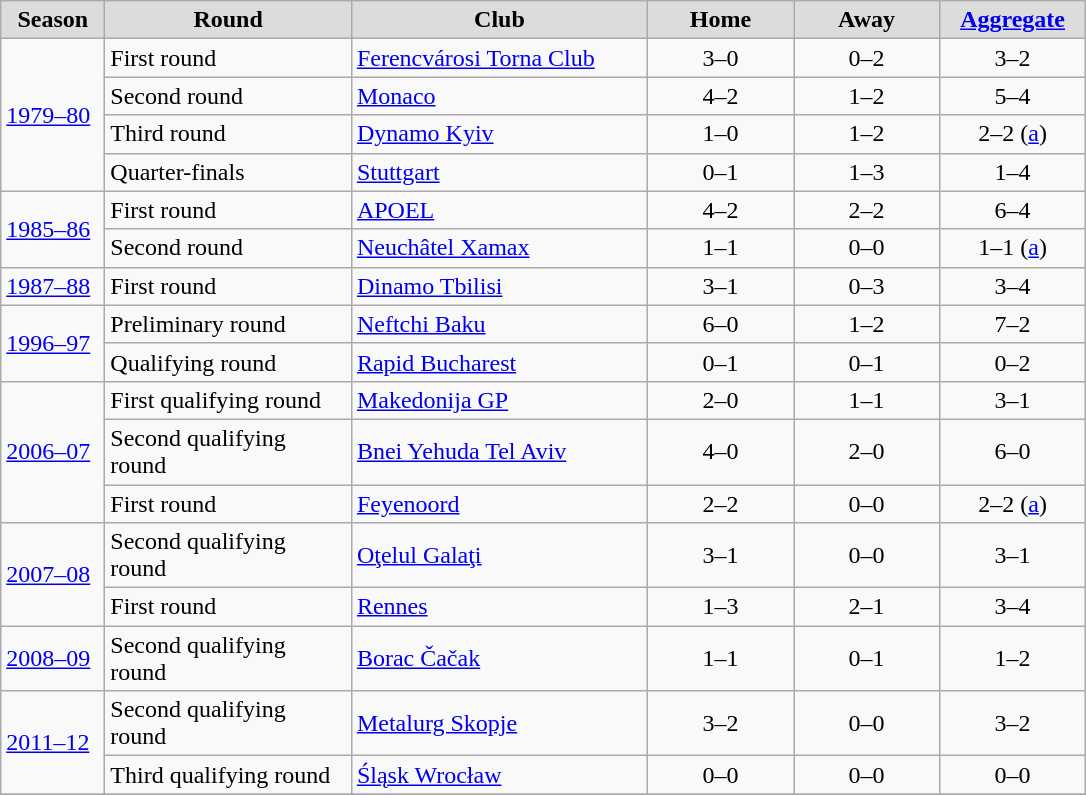<table class="wikitable" style="text-align: center;">
<tr>
<th width="62" style="background:#DCDCDC">Season</th>
<th width="157" style="background:#DCDCDC">Round</th>
<th width="190" style="background:#DCDCDC">Club</th>
<th width="90" style="background:#DCDCDC">Home</th>
<th width="90" style="background:#DCDCDC">Away</th>
<th width="90" style="background:#DCDCDC"><a href='#'>Aggregate</a></th>
</tr>
<tr>
<td rowspan=4 align=left><a href='#'>1979–80</a></td>
<td align=left>First round</td>
<td align=left> <a href='#'>Ferencvárosi Torna Club</a></td>
<td>3–0</td>
<td>0–2</td>
<td>3–2</td>
</tr>
<tr>
<td align=left>Second round</td>
<td align=left> <a href='#'>Monaco</a></td>
<td>4–2</td>
<td>1–2</td>
<td>5–4</td>
</tr>
<tr>
<td align=left>Third round</td>
<td align=left> <a href='#'>Dynamo Kyiv</a></td>
<td>1–0</td>
<td>1–2</td>
<td>2–2 (<a href='#'>a</a>)</td>
</tr>
<tr>
<td align=left>Quarter-finals</td>
<td align=left> <a href='#'>Stuttgart</a></td>
<td>0–1</td>
<td>1–3</td>
<td>1–4</td>
</tr>
<tr>
<td rowspan=2 align=left><a href='#'>1985–86</a></td>
<td align=left>First round</td>
<td align=left> <a href='#'>APOEL</a></td>
<td>4–2 </td>
<td>2–2</td>
<td>6–4</td>
</tr>
<tr>
<td align=left>Second round</td>
<td align=left> <a href='#'>Neuchâtel Xamax</a></td>
<td>1–1</td>
<td>0–0</td>
<td>1–1 (<a href='#'>a</a>)</td>
</tr>
<tr>
<td align=left><a href='#'>1987–88</a></td>
<td align=left>First round</td>
<td align=left> <a href='#'>Dinamo Tbilisi</a></td>
<td>3–1</td>
<td>0–3</td>
<td>3–4</td>
</tr>
<tr>
<td rowspan=2 align=left><a href='#'>1996–97</a></td>
<td align=left>Preliminary round</td>
<td align=left> <a href='#'>Neftchi Baku</a></td>
<td>6–0</td>
<td>1–2</td>
<td>7–2</td>
</tr>
<tr>
<td align=left>Qualifying round</td>
<td align=left> <a href='#'>Rapid Bucharest</a></td>
<td>0–1</td>
<td>0–1</td>
<td>0–2</td>
</tr>
<tr>
<td rowspan=3 align=left><a href='#'>2006–07</a></td>
<td align=left>First qualifying round</td>
<td align=left> <a href='#'>Makedonija GP</a></td>
<td>2–0</td>
<td>1–1</td>
<td>3–1</td>
</tr>
<tr>
<td align=left>Second qualifying round</td>
<td align=left> <a href='#'>Bnei Yehuda Tel Aviv</a></td>
<td>4–0</td>
<td>2–0</td>
<td>6–0</td>
</tr>
<tr>
<td align=left>First round</td>
<td align=left> <a href='#'>Feyenoord</a></td>
<td>2–2</td>
<td>0–0</td>
<td>2–2 (<a href='#'>a</a>)</td>
</tr>
<tr>
<td rowspan=2 align=left><a href='#'>2007–08</a></td>
<td align=left>Second qualifying round</td>
<td align=left> <a href='#'>Oţelul Galaţi</a></td>
<td>3–1</td>
<td>0–0</td>
<td>3–1</td>
</tr>
<tr>
<td align=left>First round</td>
<td align=left> <a href='#'>Rennes</a></td>
<td>1–3</td>
<td>2–1</td>
<td>3–4</td>
</tr>
<tr>
<td align=left><a href='#'>2008–09</a></td>
<td align=left>Second qualifying round</td>
<td align=left> <a href='#'>Borac Čačak</a></td>
<td>1–1</td>
<td>0–1</td>
<td>1–2</td>
</tr>
<tr>
<td rowspan=2 align=left><a href='#'>2011–12</a></td>
<td align=left>Second qualifying round</td>
<td align=left> <a href='#'>Metalurg Skopje</a></td>
<td>3–2</td>
<td>0–0</td>
<td>3–2</td>
</tr>
<tr>
<td align=left>Third qualifying round</td>
<td align=left> <a href='#'>Śląsk Wrocław</a></td>
<td>0–0 </td>
<td>0–0</td>
<td>0–0 </td>
</tr>
<tr>
</tr>
</table>
